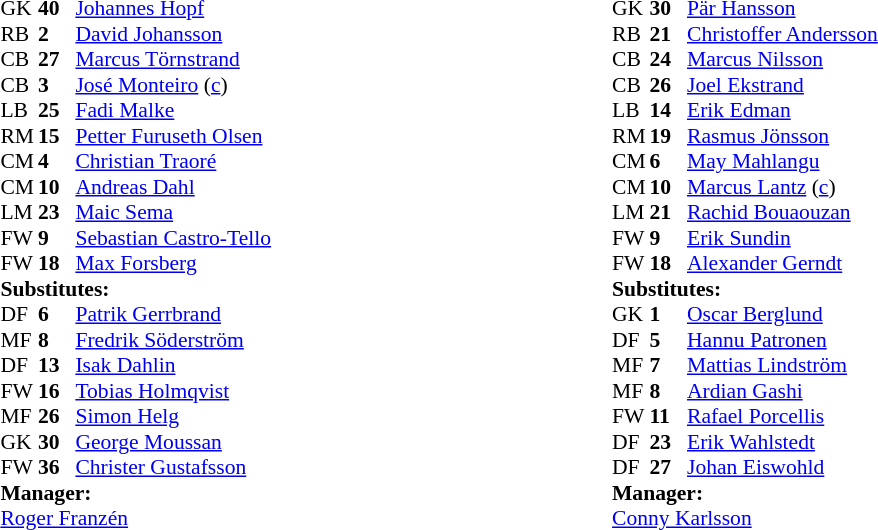<table width="100%">
<tr>
<td valign="top" width="50%"><br><table style="font-size: 90%" cellspacing="0" cellpadding="0" align=center>
<tr>
<th width="25"></th>
<th width="25"></th>
</tr>
<tr>
<td>GK</td>
<td><strong>40</strong></td>
<td> <a href='#'>Johannes Hopf</a></td>
<td></td>
</tr>
<tr>
<td>RB</td>
<td><strong>2</strong></td>
<td> <a href='#'>David Johansson</a></td>
</tr>
<tr>
<td>CB</td>
<td><strong>27</strong></td>
<td> <a href='#'>Marcus Törnstrand</a></td>
<td></td>
<td></td>
</tr>
<tr>
<td>CB</td>
<td><strong>3</strong></td>
<td> <a href='#'>José Monteiro</a> (<a href='#'>c</a>)</td>
</tr>
<tr>
<td>LB</td>
<td><strong>25</strong></td>
<td> <a href='#'>Fadi Malke</a></td>
</tr>
<tr>
<td>RM</td>
<td><strong>15</strong></td>
<td> <a href='#'>Petter Furuseth Olsen</a></td>
<td></td>
<td></td>
</tr>
<tr>
<td>CM</td>
<td><strong>4</strong></td>
<td> <a href='#'>Christian Traoré</a></td>
<td></td>
</tr>
<tr>
<td>CM</td>
<td><strong>10</strong></td>
<td> <a href='#'>Andreas Dahl</a></td>
</tr>
<tr>
<td>LM</td>
<td><strong>23</strong></td>
<td> <a href='#'>Maic Sema</a></td>
</tr>
<tr>
<td>FW</td>
<td><strong>9</strong></td>
<td> <a href='#'>Sebastian Castro-Tello</a></td>
<td></td>
</tr>
<tr>
<td>FW</td>
<td><strong>18</strong></td>
<td> <a href='#'>Max Forsberg</a></td>
<td></td>
<td></td>
</tr>
<tr>
<td colspan=4><strong>Substitutes:</strong></td>
</tr>
<tr>
<td>DF</td>
<td><strong>6</strong></td>
<td> <a href='#'>Patrik Gerrbrand</a></td>
<td></td>
<td></td>
</tr>
<tr>
<td>MF</td>
<td><strong>8</strong></td>
<td> <a href='#'>Fredrik Söderström</a></td>
</tr>
<tr>
<td>DF</td>
<td><strong>13</strong></td>
<td> <a href='#'>Isak Dahlin</a></td>
</tr>
<tr>
<td>FW</td>
<td><strong>16</strong></td>
<td> <a href='#'>Tobias Holmqvist</a></td>
</tr>
<tr>
<td>MF</td>
<td><strong>26</strong></td>
<td> <a href='#'>Simon Helg</a></td>
<td></td>
<td></td>
</tr>
<tr>
<td>GK</td>
<td><strong>30</strong></td>
<td> <a href='#'>George Moussan</a></td>
</tr>
<tr>
<td>FW</td>
<td><strong>36</strong></td>
<td> <a href='#'>Christer Gustafsson</a></td>
<td></td>
<td></td>
</tr>
<tr>
<td colspan=4><strong>Manager:</strong></td>
</tr>
<tr>
<td colspan="4"> <a href='#'>Roger Franzén</a></td>
</tr>
</table>
</td>
<td valign="top" width="50%"><br><table style="font-size: 90%" cellspacing="0" cellpadding="0">
<tr>
<th width="25"></th>
<th width="25"></th>
</tr>
<tr>
<td>GK</td>
<td><strong>30</strong></td>
<td> <a href='#'>Pär Hansson</a></td>
</tr>
<tr>
<td>RB</td>
<td><strong>21</strong></td>
<td> <a href='#'>Christoffer Andersson</a></td>
<td></td>
<td></td>
</tr>
<tr>
<td>CB</td>
<td><strong>24</strong></td>
<td> <a href='#'>Marcus Nilsson</a></td>
</tr>
<tr>
<td>CB</td>
<td><strong>26</strong></td>
<td> <a href='#'>Joel Ekstrand</a></td>
</tr>
<tr>
<td>LB</td>
<td><strong>14</strong></td>
<td> <a href='#'>Erik Edman</a></td>
</tr>
<tr>
<td>RM</td>
<td><strong>19</strong></td>
<td> <a href='#'>Rasmus Jönsson</a></td>
<td></td>
<td></td>
</tr>
<tr>
<td>CM</td>
<td><strong>6</strong></td>
<td> <a href='#'>May Mahlangu</a></td>
</tr>
<tr>
<td>CM</td>
<td><strong>10</strong></td>
<td> <a href='#'>Marcus Lantz</a> (<a href='#'>c</a>)</td>
</tr>
<tr>
<td>LM</td>
<td><strong>21</strong></td>
<td> <a href='#'>Rachid Bouaouzan</a></td>
<td></td>
<td></td>
</tr>
<tr>
<td>FW</td>
<td><strong>9</strong></td>
<td> <a href='#'>Erik Sundin</a></td>
</tr>
<tr>
<td>FW</td>
<td><strong>18</strong></td>
<td> <a href='#'>Alexander Gerndt</a></td>
</tr>
<tr>
<td colspan=4><strong>Substitutes:</strong></td>
</tr>
<tr>
<td>GK</td>
<td><strong>1</strong></td>
<td> <a href='#'>Oscar Berglund</a></td>
</tr>
<tr>
<td>DF</td>
<td><strong>5</strong></td>
<td> <a href='#'>Hannu Patronen</a></td>
<td></td>
<td></td>
</tr>
<tr>
<td>MF</td>
<td><strong>7</strong></td>
<td> <a href='#'>Mattias Lindström</a></td>
</tr>
<tr>
<td>MF</td>
<td><strong>8</strong></td>
<td> <a href='#'>Ardian Gashi</a></td>
<td></td>
<td></td>
</tr>
<tr>
<td>FW</td>
<td><strong>11</strong></td>
<td> <a href='#'>Rafael Porcellis</a></td>
</tr>
<tr>
<td>DF</td>
<td><strong>23</strong></td>
<td> <a href='#'>Erik Wahlstedt</a></td>
<td></td>
<td></td>
</tr>
<tr>
<td>DF</td>
<td><strong>27</strong></td>
<td> <a href='#'>Johan Eiswohld</a></td>
</tr>
<tr>
<td colspan=4><strong>Manager:</strong></td>
</tr>
<tr>
<td colspan="4"> <a href='#'>Conny Karlsson</a></td>
</tr>
</table>
</td>
</tr>
</table>
